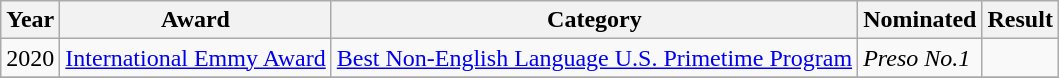<table class="wikitable plainrowheaders">
<tr>
<th scope="col">Year</th>
<th scope="col">Award</th>
<th scope="col">Category</th>
<th scope="col">Nominated</th>
<th scope="col">Result</th>
</tr>
<tr>
<td>2020</td>
<td><a href='#'>International Emmy Award</a></td>
<td><a href='#'>Best Non-English Language U.S. Primetime Program</a></td>
<td><em>Preso No.1</em></td>
<td></td>
</tr>
<tr>
</tr>
</table>
